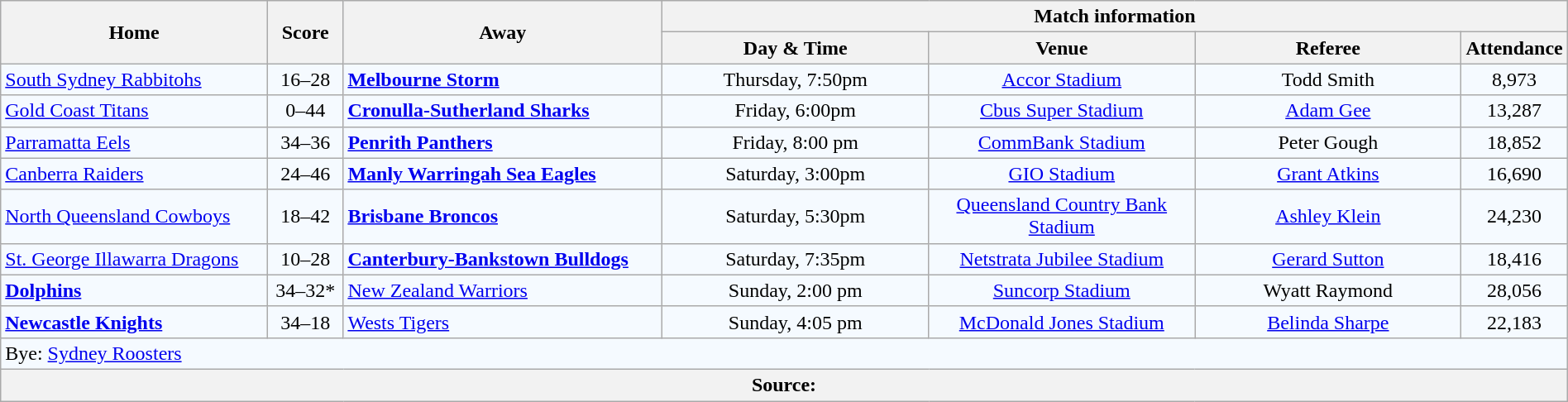<table class="wikitable" style="border-collapse:collapse; text-align:center; width:100%;">
<tr style="text-align:center; background:#f5faff;"  style="background:#c1d8ff;">
<th rowspan="2">Home</th>
<th rowspan="2">Score</th>
<th rowspan="2">Away</th>
<th colspan="4">Match information</th>
</tr>
<tr>
<th width="17%">Day & Time</th>
<th width="17%">Venue</th>
<th width="17%">Referee</th>
<th width="5%">Attendance</th>
</tr>
<tr style="text-align:center; background:#f5faff;">
<td align="left"> <a href='#'>South Sydney Rabbitohs</a></td>
<td>16–28</td>
<td align="left"><strong> <a href='#'>Melbourne Storm</a></strong></td>
<td>Thursday, 7:50pm</td>
<td><a href='#'>Accor Stadium</a></td>
<td>Todd Smith</td>
<td>8,973</td>
</tr>
<tr style="text-align:center; background:#f5faff;">
<td align="left"> <a href='#'>Gold Coast Titans</a></td>
<td>0–44</td>
<td align="left"><strong> <a href='#'>Cronulla-Sutherland Sharks</a></strong></td>
<td>Friday, 6:00pm</td>
<td><a href='#'>Cbus Super Stadium</a></td>
<td><a href='#'>Adam Gee</a></td>
<td>13,287</td>
</tr>
<tr style="text-align:center; background:#f5faff;">
<td align="left"> <a href='#'>Parramatta Eels</a></td>
<td>34–36</td>
<td align="left"><strong> <a href='#'>Penrith Panthers</a></strong></td>
<td>Friday, 8:00 pm</td>
<td><a href='#'>CommBank Stadium</a></td>
<td>Peter Gough</td>
<td>18,852</td>
</tr>
<tr style="text-align:center; background:#f5faff;">
<td align="left"> <a href='#'>Canberra Raiders</a></td>
<td>24–46</td>
<td align="left"><strong> <a href='#'>Manly Warringah Sea Eagles</a></strong></td>
<td>Saturday, 3:00pm</td>
<td><a href='#'>GIO Stadium</a></td>
<td><a href='#'>Grant Atkins</a></td>
<td>16,690</td>
</tr>
<tr style="text-align:center; background:#f5faff;">
<td align="left"> <a href='#'>North Queensland Cowboys</a></td>
<td>18–42</td>
<td align="left"><strong> <a href='#'>Brisbane Broncos</a></strong></td>
<td>Saturday, 5:30pm</td>
<td><a href='#'>Queensland Country Bank Stadium</a></td>
<td><a href='#'>Ashley Klein</a></td>
<td>24,230</td>
</tr>
<tr style="text-align:center; background:#f5faff;">
<td align="left"> <a href='#'>St. George Illawarra Dragons</a></td>
<td>10–28</td>
<td align="left"><strong> <a href='#'>Canterbury-Bankstown Bulldogs</a></strong></td>
<td>Saturday, 7:35pm</td>
<td><a href='#'>Netstrata Jubilee Stadium</a></td>
<td><a href='#'>Gerard Sutton</a></td>
<td>18,416</td>
</tr>
<tr style="text-align:center; background:#f5faff;">
<td align="left"><strong> <a href='#'>Dolphins</a></strong></td>
<td>34–32*</td>
<td align="left"> <a href='#'>New Zealand Warriors</a></td>
<td>Sunday, 2:00 pm</td>
<td><a href='#'>Suncorp Stadium</a></td>
<td>Wyatt Raymond</td>
<td>28,056</td>
</tr>
<tr style="text-align:center; background:#f5faff;">
<td align="left"><strong> <a href='#'>Newcastle Knights</a></strong></td>
<td>34–18</td>
<td align="left"> <a href='#'>Wests Tigers</a></td>
<td>Sunday, 4:05 pm</td>
<td><a href='#'>McDonald Jones Stadium</a></td>
<td><a href='#'>Belinda Sharpe</a></td>
<td>22,183</td>
</tr>
<tr style="text-align:center; background:#f5faff;">
<td colspan="7" align="left">Bye:  <a href='#'>Sydney Roosters</a></td>
</tr>
<tr>
<th colspan="7" align="left">Source:</th>
</tr>
</table>
